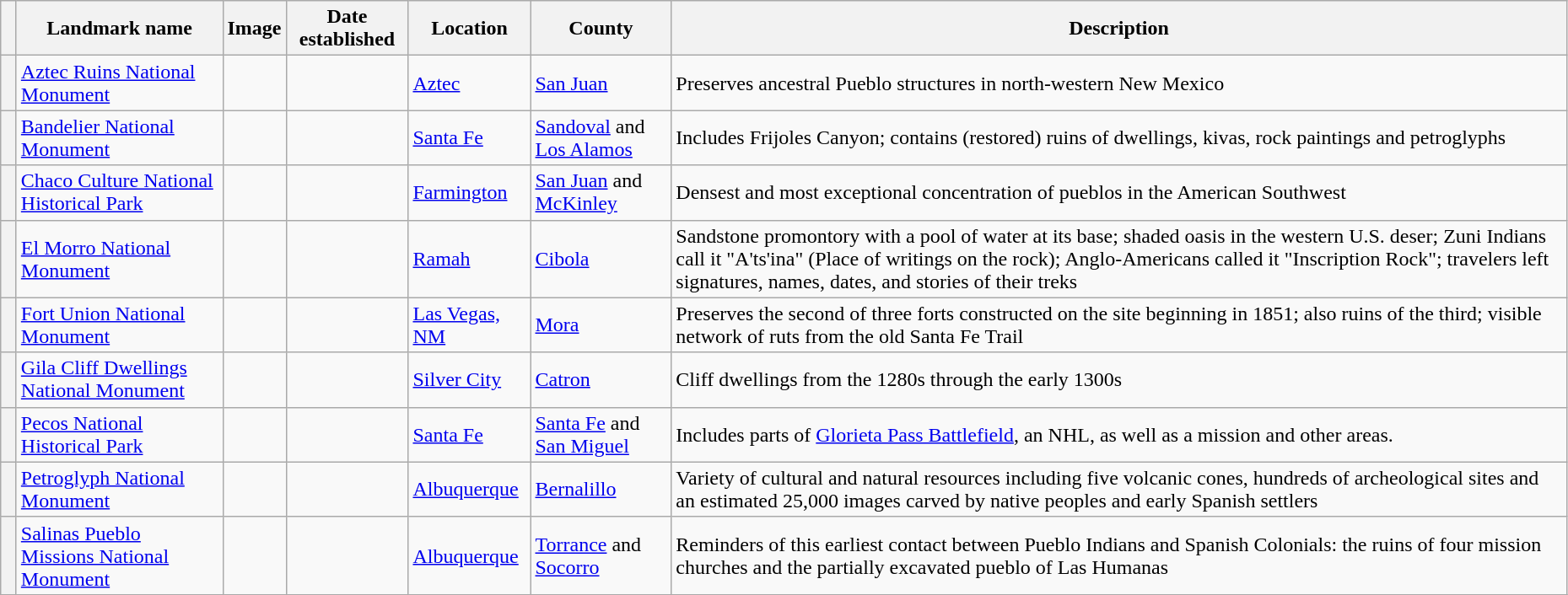<table class="wikitable sortable" style="width:98%">
<tr>
<th width="1%"></th>
<th><strong>Landmark name</strong><br></th>
<th class="unsortable"><strong>Image</strong></th>
<th date><strong>Date established</strong></th>
<th><strong>Location</strong></th>
<th><strong>County</strong></th>
<th class="unsortable"><strong>Description</strong></th>
</tr>
<tr>
<th></th>
<td><a href='#'>Aztec Ruins National Monument</a></td>
<td></td>
<td></td>
<td><a href='#'>Aztec</a></td>
<td><a href='#'>San Juan</a></td>
<td>Preserves ancestral Pueblo structures in north-western New Mexico</td>
</tr>
<tr>
<th></th>
<td><a href='#'>Bandelier National Monument</a></td>
<td></td>
<td></td>
<td><a href='#'>Santa Fe</a></td>
<td><a href='#'>Sandoval</a> and <a href='#'>Los Alamos</a></td>
<td>Includes Frijoles Canyon; contains (restored) ruins of dwellings, kivas, rock paintings and petroglyphs</td>
</tr>
<tr>
<th></th>
<td><a href='#'>Chaco Culture National Historical Park</a></td>
<td></td>
<td></td>
<td><a href='#'>Farmington</a></td>
<td><a href='#'>San Juan</a> and <a href='#'>McKinley</a></td>
<td>Densest and most exceptional concentration of pueblos in the American Southwest</td>
</tr>
<tr>
<th></th>
<td><a href='#'>El Morro National Monument</a></td>
<td></td>
<td></td>
<td><a href='#'>Ramah</a></td>
<td><a href='#'>Cibola</a></td>
<td>Sandstone promontory with a pool of water at its base; shaded oasis in the western U.S. deser; Zuni Indians call it "A'ts'ina" (Place of writings on the rock); Anglo-Americans called it "Inscription Rock"; travelers left signatures, names, dates, and stories of their treks</td>
</tr>
<tr>
<th></th>
<td><a href='#'>Fort Union National Monument</a></td>
<td></td>
<td></td>
<td><a href='#'>Las Vegas, NM</a></td>
<td><a href='#'>Mora</a></td>
<td>Preserves the second of three forts constructed on the site beginning in 1851; also ruins of the third; visible network of ruts from the old Santa Fe Trail</td>
</tr>
<tr>
<th></th>
<td><a href='#'>Gila Cliff Dwellings National Monument</a></td>
<td></td>
<td></td>
<td><a href='#'>Silver City</a></td>
<td><a href='#'>Catron</a></td>
<td>Cliff dwellings from the 1280s through the early 1300s</td>
</tr>
<tr>
<th></th>
<td><a href='#'>Pecos National Historical Park</a></td>
<td></td>
<td></td>
<td><a href='#'>Santa Fe</a></td>
<td><a href='#'>Santa Fe</a> and <a href='#'>San Miguel</a></td>
<td>Includes parts of <a href='#'>Glorieta Pass Battlefield</a>, an NHL, as well as a mission and other areas.</td>
</tr>
<tr>
<th></th>
<td><a href='#'>Petroglyph National Monument</a></td>
<td></td>
<td></td>
<td><a href='#'>Albuquerque</a></td>
<td><a href='#'>Bernalillo</a></td>
<td>Variety of cultural and natural resources including five volcanic cones, hundreds of archeological sites and an estimated 25,000 images carved by native peoples and early Spanish settlers</td>
</tr>
<tr>
<th></th>
<td><a href='#'>Salinas Pueblo Missions National Monument</a></td>
<td></td>
<td></td>
<td><a href='#'>Albuquerque</a></td>
<td><a href='#'>Torrance</a> and <a href='#'>Socorro</a></td>
<td>Reminders of this earliest contact between Pueblo Indians and Spanish Colonials: the ruins of four mission churches and the partially excavated pueblo of Las Humanas</td>
</tr>
<tr>
</tr>
</table>
